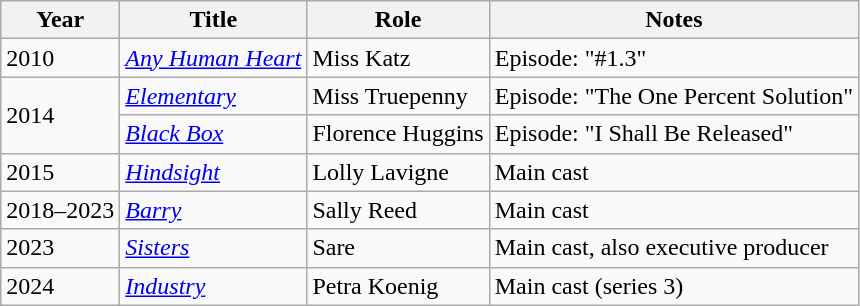<table class="wikitable sortable">
<tr>
<th>Year</th>
<th>Title</th>
<th>Role</th>
<th class="unsortable">Notes</th>
</tr>
<tr>
<td>2010</td>
<td><em><a href='#'>Any Human Heart</a></em></td>
<td>Miss Katz</td>
<td>Episode: "#1.3"</td>
</tr>
<tr>
<td rowspan="2">2014</td>
<td><em><a href='#'>Elementary</a></em></td>
<td>Miss Truepenny</td>
<td>Episode: "The One Percent Solution"</td>
</tr>
<tr>
<td><em><a href='#'>Black Box</a></em></td>
<td>Florence Huggins</td>
<td>Episode: "I Shall Be Released"</td>
</tr>
<tr>
<td>2015</td>
<td><em><a href='#'>Hindsight</a></em></td>
<td>Lolly Lavigne</td>
<td>Main cast</td>
</tr>
<tr>
<td>2018–2023</td>
<td><em><a href='#'>Barry</a></em></td>
<td>Sally Reed</td>
<td>Main cast</td>
</tr>
<tr>
<td>2023</td>
<td><em><a href='#'>Sisters</a></em></td>
<td>Sare</td>
<td>Main cast, also executive producer</td>
</tr>
<tr>
<td>2024</td>
<td><em><a href='#'>Industry</a></em></td>
<td>Petra Koenig</td>
<td>Main cast (series 3)</td>
</tr>
</table>
